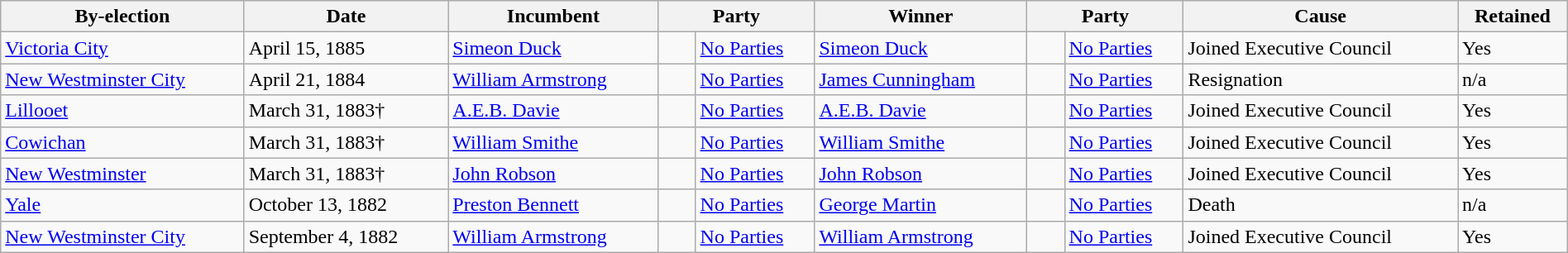<table class=wikitable style="width:100%">
<tr>
<th>By-election</th>
<th>Date</th>
<th>Incumbent</th>
<th colspan=2>Party</th>
<th>Winner</th>
<th colspan=2>Party</th>
<th>Cause</th>
<th>Retained</th>
</tr>
<tr>
<td><a href='#'>Victoria City</a></td>
<td>April 15, 1885</td>
<td><a href='#'>Simeon Duck</a></td>
<td>    </td>
<td><a href='#'>No Parties</a></td>
<td><a href='#'>Simeon Duck</a></td>
<td>    </td>
<td><a href='#'>No Parties</a></td>
<td>Joined Executive Council</td>
<td>Yes</td>
</tr>
<tr>
<td><a href='#'>New Westminster City</a></td>
<td>April 21, 1884</td>
<td><a href='#'>William Armstrong</a></td>
<td>    </td>
<td><a href='#'>No Parties</a></td>
<td><a href='#'>James Cunningham</a></td>
<td>    </td>
<td><a href='#'>No Parties</a></td>
<td>Resignation</td>
<td>n/a</td>
</tr>
<tr>
<td><a href='#'>Lillooet</a></td>
<td>March 31, 1883†</td>
<td><a href='#'>A.E.B. Davie</a></td>
<td>    </td>
<td><a href='#'>No Parties</a></td>
<td><a href='#'>A.E.B. Davie</a></td>
<td>    </td>
<td><a href='#'>No Parties</a></td>
<td>Joined Executive Council</td>
<td>Yes</td>
</tr>
<tr>
<td><a href='#'>Cowichan</a></td>
<td>March 31, 1883†</td>
<td><a href='#'>William Smithe</a></td>
<td>    </td>
<td><a href='#'>No Parties</a></td>
<td><a href='#'>William Smithe</a></td>
<td>    </td>
<td><a href='#'>No Parties</a></td>
<td>Joined Executive Council</td>
<td>Yes</td>
</tr>
<tr>
<td><a href='#'>New Westminster</a></td>
<td>March 31, 1883†</td>
<td><a href='#'>John Robson</a></td>
<td>    </td>
<td><a href='#'>No Parties</a></td>
<td><a href='#'>John Robson</a></td>
<td>    </td>
<td><a href='#'>No Parties</a></td>
<td>Joined Executive Council</td>
<td>Yes</td>
</tr>
<tr>
<td><a href='#'>Yale</a></td>
<td>October 13, 1882</td>
<td><a href='#'>Preston Bennett</a></td>
<td>    </td>
<td><a href='#'>No Parties</a></td>
<td><a href='#'>George Martin</a></td>
<td>    </td>
<td><a href='#'>No Parties</a></td>
<td>Death</td>
<td>n/a</td>
</tr>
<tr>
<td><a href='#'>New Westminster City</a></td>
<td>September 4, 1882</td>
<td><a href='#'>William Armstrong</a></td>
<td>    </td>
<td><a href='#'>No Parties</a></td>
<td><a href='#'>William Armstrong</a></td>
<td>    </td>
<td><a href='#'>No Parties</a></td>
<td>Joined Executive Council</td>
<td>Yes</td>
</tr>
</table>
